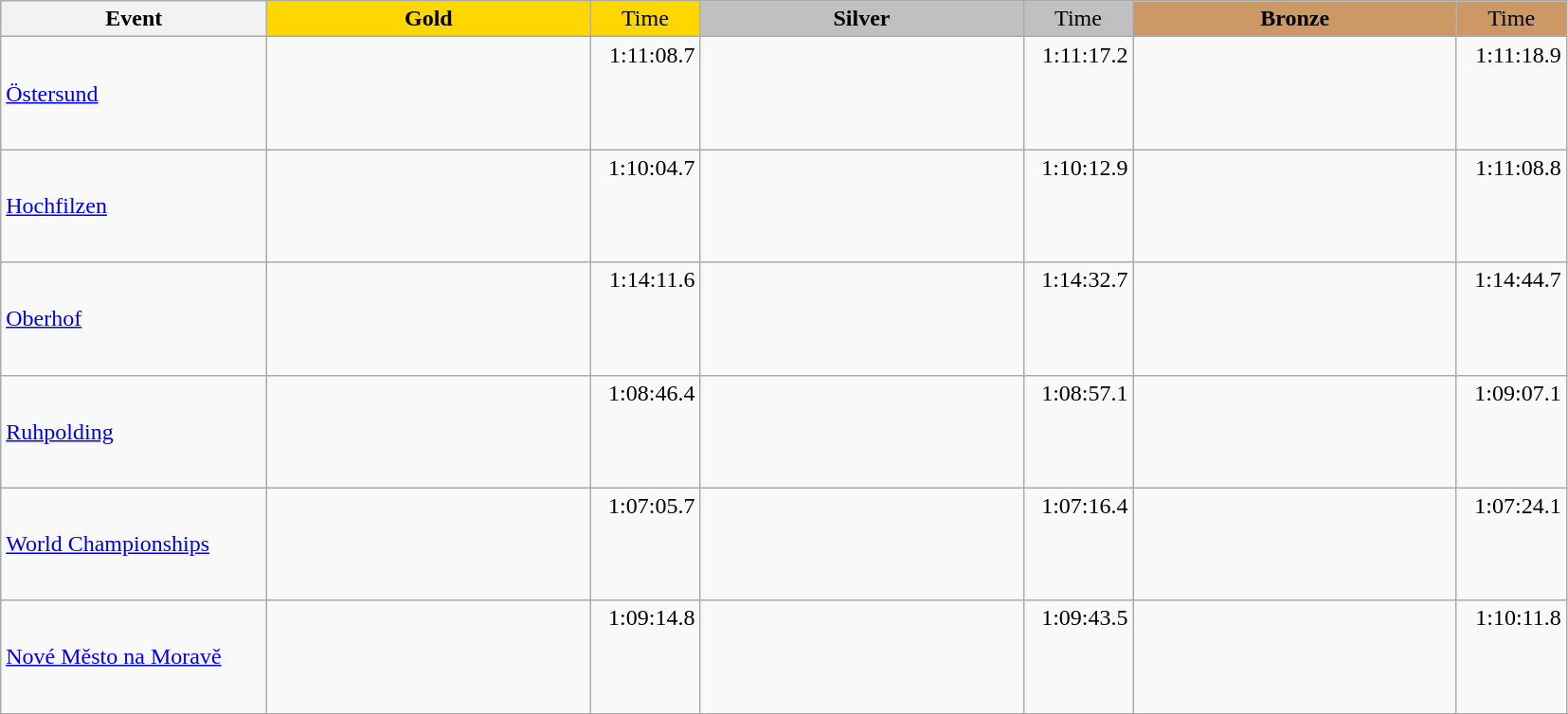<table class="wikitable">
<tr>
<th width="180">Event</th>
<th width="220" style="background:gold">Gold</th>
<th width="70" style="background:gold;font-weight:normal">Time</th>
<th width="220" style="background:silver">Silver</th>
<th width="70" style="background:silver;font-weight:normal">Time</th>
<th width="220" style="background:#CC9966">Bronze</th>
<th width="70" style="background:#CC9966;font-weight:normal">Time</th>
</tr>
<tr>
<td><a href='#'>Östersund</a><br></td>
<td></td>
<td align="right">1:11:08.7 <br>  <br>  <br>  <br> </td>
<td></td>
<td align="right">1:11:17.2 <br>  <br>  <br>  <br> </td>
<td></td>
<td align="right">1:11:18.9 <br>  <br>  <br>  <br> </td>
</tr>
<tr>
<td><a href='#'>Hochfilzen</a><br></td>
<td></td>
<td align="right">1:10:04.7 <br>  <br>  <br>  <br> </td>
<td></td>
<td align="right">1:10:12.9 <br>  <br>  <br>  <br> </td>
<td></td>
<td align="right">1:11:08.8 <br>  <br>  <br>  <br> </td>
</tr>
<tr>
<td><a href='#'>Oberhof</a><br></td>
<td></td>
<td align="right">1:14:11.6 <br>  <br>  <br>  <br> </td>
<td></td>
<td align="right">1:14:32.7 <br>  <br>  <br>  <br> </td>
<td></td>
<td align="right">1:14:44.7 <br>  <br>  <br>  <br> </td>
</tr>
<tr>
<td><a href='#'>Ruhpolding</a><br></td>
<td></td>
<td align="right">1:08:46.4 <br>  <br>  <br>  <br> </td>
<td></td>
<td align="right">1:08:57.1 <br>  <br>  <br>  <br> </td>
<td></td>
<td align="right">1:09:07.1 <br>  <br>  <br>  <br> </td>
</tr>
<tr>
<td><a href='#'>World Championships</a><br></td>
<td></td>
<td align="right">1:07:05.7 <br>  <br>  <br>  <br> </td>
<td></td>
<td align="right">1:07:16.4 <br>  <br>  <br>  <br> </td>
<td></td>
<td align="right">1:07:24.1 <br>  <br>  <br>  <br> </td>
</tr>
<tr>
<td><a href='#'>Nové Město na Moravě</a><br></td>
<td></td>
<td align="right">1:09:14.8 <br>  <br>  <br>  <br> </td>
<td></td>
<td align="right">1:09:43.5 <br>  <br>  <br>  <br> </td>
<td></td>
<td align="right">1:10:11.8 <br>  <br>  <br>  <br> </td>
</tr>
</table>
